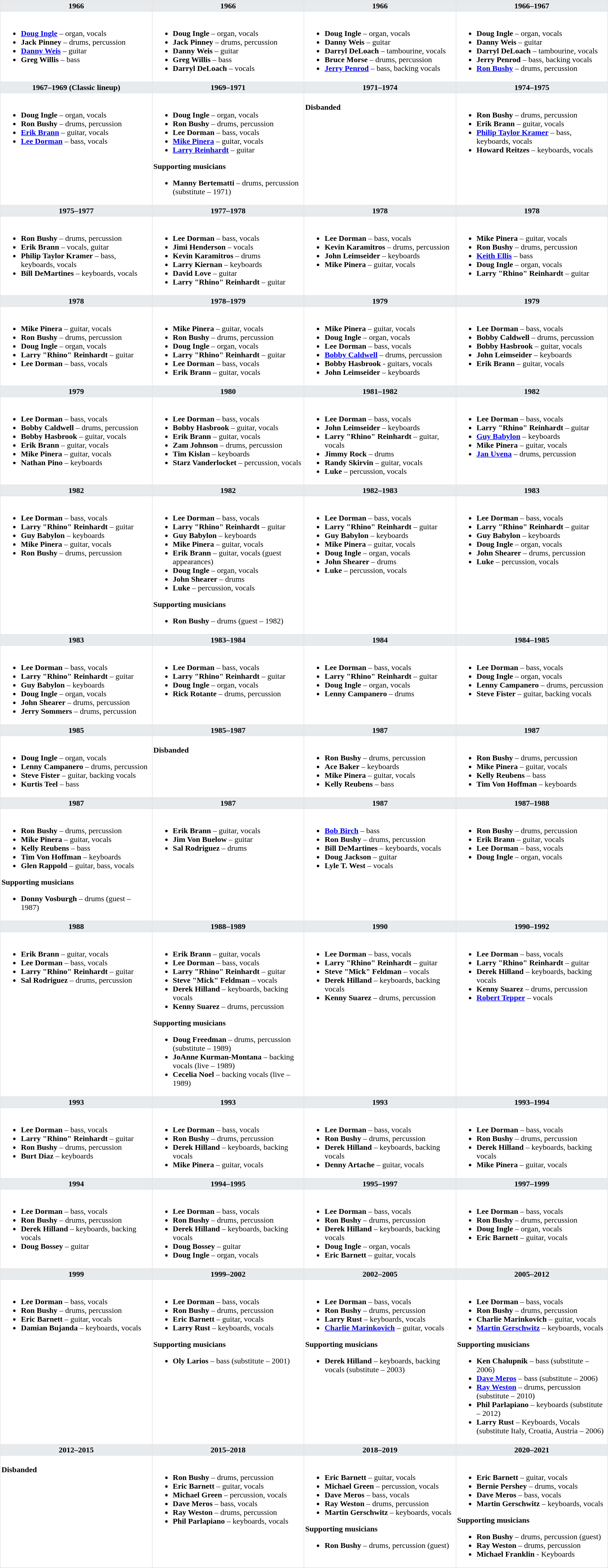<table class="toccolours" border="1" cellpadding="2" cellspacing="0"  style="float:width:375px; margin:0 0 1em 1em; border-collapse:collapse; border:1px solid #e2e2e2; width:99%;">
<tr>
<th style="vertical-align:top; background:#e7ebee; width:25%;">1966</th>
<th style="vertical-align:top; background:#e7ebee; width:25%;">1966</th>
<th style="vertical-align:top; background:#e7ebee; width:25%;">1966</th>
<th style="vertical-align:top; background:#e7ebee; width:25%;">1966–1967</th>
</tr>
<tr>
<td valign=top><br><ul><li><strong><a href='#'>Doug Ingle</a></strong> – organ, vocals</li><li><strong>Jack Pinney</strong> – drums, percussion</li><li><strong><a href='#'>Danny Weis</a></strong> – guitar</li><li><strong>Greg Willis</strong> – bass</li></ul></td>
<td valign=top><br><ul><li><strong>Doug Ingle</strong> – organ, vocals</li><li><strong>Jack Pinney</strong> – drums, percussion</li><li><strong>Danny Weis</strong> – guitar</li><li><strong>Greg Willis</strong> – bass</li><li><strong>Darryl DeLoach</strong> – vocals</li></ul></td>
<td valign=top><br><ul><li><strong>Doug Ingle</strong> – organ, vocals</li><li><strong>Danny Weis</strong> – guitar</li><li><strong>Darryl DeLoach</strong> – tambourine, vocals</li><li><strong>Bruce Morse</strong> – drums, percussion</li><li><strong><a href='#'>Jerry Penrod</a></strong> – bass, backing vocals</li></ul></td>
<td valign=top><br><ul><li><strong>Doug Ingle</strong> – organ, vocals</li><li><strong>Danny Weis</strong> – guitar</li><li><strong>Darryl DeLoach</strong> – tambourine, vocals</li><li><strong>Jerry Penrod</strong> – bass, backing vocals</li><li><strong><a href='#'>Ron Bushy</a></strong> – drums, percussion</li></ul></td>
</tr>
<tr>
<th style="vertical-align:top; background:#e7ebee; width:25%;">1967–1969 (Classic lineup)</th>
<th style="vertical-align:top; background:#e7ebee; width:25%;">1969–1971</th>
<th style="vertical-align:top; background:#e7ebee; width:25%;">1971–1974</th>
<th style="vertical-align:top; background:#e7ebee; width:25%;">1974–1975</th>
</tr>
<tr>
<td valign=top><br><ul><li><strong>Doug Ingle</strong> – organ, vocals</li><li><strong>Ron Bushy</strong> – drums, percussion</li><li><strong><a href='#'>Erik Brann</a></strong> – guitar, vocals</li><li><strong><a href='#'>Lee Dorman</a></strong> – bass, vocals</li></ul></td>
<td valign=top><br><ul><li><strong>Doug Ingle</strong> – organ, vocals</li><li><strong>Ron Bushy</strong> – drums, percussion</li><li><strong>Lee Dorman</strong> – bass, vocals</li><li><strong><a href='#'>Mike Pinera</a></strong> – guitar, vocals</li><li><strong><a href='#'>Larry Reinhardt</a></strong> – guitar</li></ul><strong>Supporting musicians</strong><ul><li><strong>Manny Bertematti</strong> – drums, percussion (substitute – 1971)</li></ul></td>
<td valign=top><br><strong>Disbanded</strong></td>
<td valign=top><br><ul><li><strong>Ron Bushy</strong> – drums, percussion</li><li><strong>Erik Brann</strong> – guitar, vocals</li><li><strong><a href='#'>Philip Taylor Kramer</a></strong> – bass, keyboards, vocals</li><li><strong>Howard Reitzes</strong> – keyboards, vocals</li></ul></td>
</tr>
<tr>
<th style="vertical-align:top; background:#e7ebee; width:25%;">1975–1977</th>
<th style="vertical-align:top; background:#e7ebee; width:25%;">1977–1978</th>
<th style="vertical-align:top; background:#e7ebee; width:25%;">1978</th>
<th style="vertical-align:top; background:#e7ebee; width:25%;">1978</th>
</tr>
<tr>
<td valign=top><br><ul><li><strong>Ron Bushy</strong> – drums, percussion</li><li><strong>Erik Brann</strong> – vocals, guitar</li><li><strong>Philip Taylor Kramer</strong> – bass, keyboards, vocals</li><li><strong>Bill DeMartines</strong> – keyboards, vocals</li></ul></td>
<td valign=top><br><ul><li><strong>Lee Dorman</strong> – bass, vocals</li><li><strong>Jimi Henderson</strong> – vocals</li><li><strong>Kevin Karamitros</strong> – drums</li><li><strong>Larry Kiernan</strong> – keyboards</li><li><strong>David Love</strong> – guitar</li><li><strong>Larry "Rhino" Reinhardt</strong> – guitar</li></ul></td>
<td valign=top><br><ul><li><strong>Lee Dorman</strong> – bass, vocals</li><li><strong>Kevin Karamitros</strong> – drums, percussion</li><li><strong>John Leimseider</strong> – keyboards</li><li><strong>Mike Pinera</strong> – guitar, vocals</li></ul></td>
<td valign=top><br><ul><li><strong>Mike Pinera</strong> – guitar, vocals</li><li><strong>Ron Bushy</strong> – drums, percussion</li><li><strong><a href='#'>Keith Ellis</a></strong> – bass</li><li><strong>Doug Ingle</strong> – organ, vocals</li><li><strong>Larry "Rhino" Reinhardt</strong> – guitar</li></ul></td>
</tr>
<tr>
<th style="vertical-align:top; background:#e7ebee; width:25%;">1978</th>
<th style="vertical-align:top; background:#e7ebee; width:25%;">1978–1979</th>
<th style="vertical-align:top; background:#e7ebee; width:25%;">1979</th>
<th style="vertical-align:top; background:#e7ebee; width:25%;">1979</th>
</tr>
<tr>
<td valign=top><br><ul><li><strong>Mike Pinera</strong> – guitar, vocals</li><li><strong>Ron Bushy</strong> – drums, percussion</li><li><strong>Doug Ingle</strong> – organ, vocals</li><li><strong>Larry "Rhino" Reinhardt</strong> – guitar</li><li><strong>Lee Dorman</strong> – bass, vocals</li></ul></td>
<td valign=top><br><ul><li><strong>Mike Pinera</strong> – guitar, vocals</li><li><strong>Ron Bushy</strong> – drums, percussion</li><li><strong>Doug Ingle</strong> – organ, vocals</li><li><strong>Larry "Rhino" Reinhardt</strong> – guitar</li><li><strong>Lee Dorman</strong> – bass, vocals</li><li><strong>Erik Brann</strong> – guitar, vocals</li></ul></td>
<td valign=top><br><ul><li><strong>Mike Pinera</strong> – guitar, vocals</li><li><strong>Doug Ingle</strong> – organ, vocals</li><li><strong>Lee Dorman</strong> – bass, vocals</li><li><strong><a href='#'>Bobby Caldwell</a></strong> – drums, percussion</li><li><strong>Bobby Hasbrook </strong>- guitars, vocals</li><li><strong>John Leimseider</strong> – keyboards</li></ul></td>
<td valign=top><br><ul><li><strong>Lee Dorman</strong> – bass, vocals</li><li><strong>Bobby Caldwell</strong> – drums, percussion</li><li><strong>Bobby Hasbrook</strong> – guitar, vocals</li><li><strong>John Leimseider</strong> – keyboards</li><li><strong>Erik Brann</strong> – guitar, vocals</li></ul></td>
</tr>
<tr>
<th style="vertical-align:top; background:#e7ebee; width:25%;">1979</th>
<th style="vertical-align:top; background:#e7ebee; width:25%;">1980</th>
<th style="vertical-align:top; background:#e7ebee; width:25%;">1981–1982</th>
<th style="vertical-align:top; background:#e7ebee; width:25%;">1982</th>
</tr>
<tr>
<td valign=top><br><ul><li><strong>Lee Dorman</strong> – bass, vocals</li><li><strong>Bobby Caldwell</strong> – drums, percussion</li><li><strong>Bobby Hasbrook</strong> – guitar, vocals</li><li><strong>Erik Brann</strong> – guitar, vocals</li><li><strong>Mike Pinera</strong> – guitar, vocals</li><li><strong>Nathan Pino</strong> – keyboards</li></ul></td>
<td valign=top><br><ul><li><strong>Lee Dorman</strong> – bass, vocals</li><li><strong>Bobby Hasbrook</strong> – guitar, vocals</li><li><strong>Erik Brann</strong> – guitar, vocals</li><li><strong>Zam Johnson</strong> – drums, percussion</li><li><strong>Tim Kislan</strong> – keyboards</li><li><strong>Starz Vanderlocket</strong> – percussion, vocals</li></ul></td>
<td valign=top><br><ul><li><strong>Lee Dorman</strong> – bass, vocals</li><li><strong>John Leimseider</strong> – keyboards</li><li><strong>Larry "Rhino" Reinhardt</strong> – guitar, vocals</li><li><strong>Jimmy Rock</strong> – drums</li><li><strong>Randy Skirvin</strong> – guitar, vocals</li><li><strong>Luke</strong> – percussion, vocals</li></ul></td>
<td valign=top><br><ul><li><strong>Lee Dorman</strong> – bass, vocals</li><li><strong>Larry "Rhino" Reinhardt</strong> – guitar</li><li><strong><a href='#'>Guy Babylon</a></strong> – keyboards</li><li><strong>Mike Pinera</strong> – guitar, vocals</li><li><strong><a href='#'>Jan Uvena</a></strong> – drums, percussion</li></ul></td>
</tr>
<tr>
<th style="vertical-align:top; background:#e7ebee; width:25%;">1982</th>
<th style="vertical-align:top; background:#e7ebee; width:25%;">1982</th>
<th style="vertical-align:top; background:#e7ebee; width:25%;">1982–1983</th>
<th style="vertical-align:top; background:#e7ebee; width:25%;">1983</th>
</tr>
<tr>
<td valign=top><br><ul><li><strong>Lee Dorman</strong> – bass, vocals</li><li><strong>Larry "Rhino" Reinhardt</strong> – guitar</li><li><strong>Guy Babylon</strong> – keyboards</li><li><strong>Mike Pinera</strong> – guitar, vocals</li><li><strong>Ron Bushy</strong> – drums, percussion</li></ul></td>
<td valign=top><br><ul><li><strong>Lee Dorman</strong> – bass, vocals</li><li><strong>Larry "Rhino" Reinhardt</strong> – guitar</li><li><strong>Guy Babylon</strong> – keyboards</li><li><strong>Mike Pinera</strong> – guitar, vocals</li><li><strong>Erik Brann</strong> – guitar, vocals (guest appearances)</li><li><strong>Doug Ingle</strong> – organ, vocals</li><li><strong>John Shearer</strong> – drums</li><li><strong>Luke</strong> – percussion, vocals</li></ul><strong>Supporting musicians</strong><ul><li><strong>Ron Bushy</strong> – drums (guest – 1982)</li></ul></td>
<td valign=top><br><ul><li><strong>Lee Dorman</strong> – bass, vocals</li><li><strong>Larry "Rhino" Reinhardt</strong> – guitar</li><li><strong>Guy Babylon</strong> – keyboards</li><li><strong>Mike Pinera</strong> – guitar, vocals</li><li><strong>Doug Ingle</strong> – organ, vocals</li><li><strong>John Shearer</strong> – drums</li><li><strong>Luke</strong> – percussion, vocals</li></ul></td>
<td valign=top><br><ul><li><strong>Lee Dorman</strong> – bass, vocals</li><li><strong>Larry "Rhino" Reinhardt</strong> – guitar</li><li><strong>Guy Babylon</strong> – keyboards</li><li><strong>Doug Ingle</strong> – organ, vocals</li><li><strong>John Shearer</strong> – drums, percussion</li><li><strong>Luke</strong> – percussion, vocals</li></ul></td>
</tr>
<tr>
<th style="vertical-align:top; background:#e7ebee; width:25%;">1983</th>
<th style="vertical-align:top; background:#e7ebee; width:25%;">1983–1984</th>
<th style="vertical-align:top; background:#e7ebee; width:25%;">1984</th>
<th style="vertical-align:top; background:#e7ebee; width:25%;">1984–1985</th>
</tr>
<tr>
<td valign=top><br><ul><li><strong>Lee Dorman</strong> – bass, vocals</li><li><strong>Larry "Rhino" Reinhardt</strong> – guitar</li><li><strong>Guy Babylon</strong> – keyboards</li><li><strong>Doug Ingle</strong> – organ, vocals</li><li><strong>John Shearer</strong> – drums, percussion</li><li><strong>Jerry Sommers</strong> – drums, percussion</li></ul></td>
<td valign=top><br><ul><li><strong>Lee Dorman</strong> – bass, vocals</li><li><strong>Larry "Rhino" Reinhardt</strong> – guitar</li><li><strong>Doug Ingle</strong> – organ, vocals</li><li><strong>Rick Rotante</strong> – drums, percussion</li></ul></td>
<td valign=top><br><ul><li><strong>Lee Dorman</strong> – bass, vocals</li><li><strong>Larry "Rhino" Reinhardt</strong> – guitar</li><li><strong>Doug Ingle</strong> – organ, vocals</li><li><strong>Lenny Campanero</strong> – drums</li></ul></td>
<td valign=top><br><ul><li><strong>Lee Dorman</strong> – bass, vocals</li><li><strong>Doug Ingle</strong> – organ, vocals</li><li><strong>Lenny Campanero</strong> – drums, percussion</li><li><strong>Steve Fister</strong> – guitar, backing vocals</li></ul></td>
</tr>
<tr>
<th style="vertical-align:top; background:#e7ebee; width:25%;">1985</th>
<th style="vertical-align:top; background:#e7ebee; width:25%;">1985–1987</th>
<th style="vertical-align:top; background:#e7ebee; width:25%;">1987</th>
<th style="vertical-align:top; background:#e7ebee; width:25%;">1987</th>
</tr>
<tr>
<td valign=top><br><ul><li><strong>Doug Ingle</strong> – organ, vocals</li><li><strong>Lenny Campanero</strong> – drums, percussion</li><li><strong>Steve Fister</strong> – guitar, backing vocals</li><li><strong>Kurtis Teel</strong> – bass</li></ul></td>
<td valign=top><br><strong>Disbanded</strong></td>
<td valign=top><br><ul><li><strong>Ron Bushy</strong> – drums, percussion</li><li><strong>Ace Baker</strong> – keyboards</li><li><strong>Mike Pinera</strong> – guitar, vocals</li><li><strong>Kelly Reubens</strong> – bass</li></ul></td>
<td valign=top><br><ul><li><strong>Ron Bushy</strong> – drums, percussion</li><li><strong>Mike Pinera</strong> – guitar, vocals</li><li><strong>Kelly Reubens</strong> – bass</li><li><strong>Tim Von Hoffman</strong> – keyboards</li></ul></td>
</tr>
<tr>
<th style="vertical-align:top; background:#e7ebee; width:25%;">1987</th>
<th style="vertical-align:top; background:#e7ebee; width:25%;">1987</th>
<th style="vertical-align:top; background:#e7ebee; width:25%;">1987</th>
<th style="vertical-align:top; background:#e7ebee; width:25%;">1987–1988</th>
</tr>
<tr>
<td valign=top><br><ul><li><strong>Ron Bushy</strong> – drums, percussion</li><li><strong>Mike Pinera</strong> – guitar, vocals</li><li><strong>Kelly Reubens</strong> – bass</li><li><strong>Tim Von Hoffman</strong> – keyboards</li><li><strong>Glen Rappold</strong> – guitar, bass, vocals</li></ul><strong>Supporting musicians</strong><ul><li><strong>Donny Vosburgh</strong> – drums (guest – 1987)</li></ul></td>
<td valign=top><br><ul><li><strong>Erik Brann</strong> – guitar, vocals</li><li><strong>Jim Von Buelow</strong> – guitar</li><li><strong>Sal Rodriguez</strong> – drums</li></ul></td>
<td valign=top><br><ul><li><strong><a href='#'>Bob Birch</a></strong> – bass</li><li><strong>Ron Bushy</strong> – drums, percussion</li><li><strong>Bill DeMartines</strong> – keyboards, vocals</li><li><strong>Doug Jackson</strong> – guitar</li><li><strong>Lyle T. West</strong> – vocals</li></ul></td>
<td valign=top><br><ul><li><strong>Ron Bushy</strong> – drums, percussion</li><li><strong>Erik Brann</strong> – guitar, vocals</li><li><strong>Lee Dorman</strong> – bass, vocals</li><li><strong>Doug Ingle</strong> – organ, vocals</li></ul></td>
</tr>
<tr>
<th style="vertical-align:top; background:#e7ebee; width:25%;">1988</th>
<th style="vertical-align:top; background:#e7ebee; width:25%;">1988–1989</th>
<th style="vertical-align:top; background:#e7ebee; width:25%;">1990</th>
<th style="vertical-align:top; background:#e7ebee; width:25%;">1990–1992</th>
</tr>
<tr>
<td valign=top><br><ul><li><strong>Erik Brann</strong> – guitar, vocals</li><li><strong>Lee Dorman</strong> – bass, vocals</li><li><strong>Larry "Rhino" Reinhardt</strong> – guitar</li><li><strong>Sal Rodriguez</strong> – drums, percussion</li></ul></td>
<td valign=top><br><ul><li><strong>Erik Brann</strong> – guitar, vocals</li><li><strong>Lee Dorman</strong> – bass, vocals</li><li><strong>Larry "Rhino" Reinhardt</strong> – guitar</li><li><strong>Steve "Mick" Feldman</strong> – vocals</li><li><strong>Derek Hilland</strong> – keyboards, backing vocals</li><li><strong>Kenny Suarez</strong> – drums, percussion</li></ul><strong>Supporting musicians</strong><ul><li><strong>Doug Freedman</strong> – drums, percussion (substitute – 1989)</li><li><strong>JoAnne Kurman-Montana</strong> – backing vocals (live – 1989)</li><li><strong>Cecelia Noel</strong> – backing vocals (live – 1989)</li></ul></td>
<td valign=top><br><ul><li><strong>Lee Dorman</strong> – bass, vocals</li><li><strong>Larry "Rhino" Reinhardt</strong> – guitar</li><li><strong>Steve "Mick" Feldman</strong> – vocals</li><li><strong>Derek Hilland</strong> – keyboards, backing vocals</li><li><strong>Kenny Suarez</strong> – drums, percussion</li></ul></td>
<td valign=top><br><ul><li><strong>Lee Dorman</strong> – bass, vocals</li><li><strong>Larry "Rhino" Reinhardt</strong> – guitar</li><li><strong>Derek Hilland</strong> – keyboards, backing vocals</li><li><strong>Kenny Suarez</strong> – drums, percussion</li><li><strong><a href='#'>Robert Tepper</a></strong> – vocals</li></ul></td>
</tr>
<tr>
<th style="vertical-align:top; background:#e7ebee; width:25%;">1993</th>
<th style="vertical-align:top; background:#e7ebee; width:25%;">1993</th>
<th style="vertical-align:top; background:#e7ebee; width:25%;">1993</th>
<th style="vertical-align:top; background:#e7ebee; width:25%;">1993–1994</th>
</tr>
<tr>
<td valign=top><br><ul><li><strong>Lee Dorman</strong> – bass, vocals</li><li><strong>Larry "Rhino" Reinhardt</strong> – guitar</li><li><strong>Ron Bushy</strong> – drums, percussion</li><li><strong>Burt Diaz</strong> – keyboards</li></ul></td>
<td valign=top><br><ul><li><strong>Lee Dorman</strong> – bass, vocals</li><li><strong>Ron Bushy</strong> – drums, percussion</li><li><strong>Derek Hilland</strong> – keyboards, backing vocals</li><li><strong>Mike Pinera</strong> – guitar, vocals</li></ul></td>
<td valign=top><br><ul><li><strong>Lee Dorman</strong> – bass, vocals</li><li><strong>Ron Bushy</strong> – drums, percussion</li><li><strong>Derek Hilland</strong> – keyboards, backing vocals</li><li><strong>Denny Artache</strong> – guitar, vocals</li></ul></td>
<td valign=top><br><ul><li><strong>Lee Dorman</strong> – bass, vocals</li><li><strong>Ron Bushy</strong> – drums, percussion</li><li><strong>Derek Hilland</strong> – keyboards, backing vocals</li><li><strong>Mike Pinera</strong> – guitar, vocals</li></ul></td>
</tr>
<tr>
<th style="vertical-align:top; background:#e7ebee; width:25%;">1994</th>
<th style="vertical-align:top; background:#e7ebee; width:25%;">1994–1995</th>
<th style="vertical-align:top; background:#e7ebee; width:25%;">1995–1997</th>
<th style="vertical-align:top; background:#e7ebee; width:25%;">1997–1999</th>
</tr>
<tr>
<td valign=top><br><ul><li><strong>Lee Dorman</strong> – bass, vocals</li><li><strong>Ron Bushy</strong> – drums, percussion</li><li><strong>Derek Hilland</strong> – keyboards, backing vocals</li><li><strong>Doug Bossey</strong> – guitar</li></ul></td>
<td valign=top><br><ul><li><strong>Lee Dorman</strong> – bass, vocals</li><li><strong>Ron Bushy</strong> – drums, percussion</li><li><strong>Derek Hilland</strong> – keyboards, backing vocals</li><li><strong>Doug Bossey</strong> – guitar</li><li><strong>Doug Ingle</strong> – organ, vocals</li></ul></td>
<td valign=top><br><ul><li><strong>Lee Dorman</strong> – bass, vocals</li><li><strong>Ron Bushy</strong> – drums, percussion</li><li><strong>Derek Hilland</strong> – keyboards, backing vocals</li><li><strong>Doug Ingle</strong> – organ, vocals</li><li><strong>Eric Barnett</strong> – guitar, vocals</li></ul></td>
<td valign=top><br><ul><li><strong>Lee Dorman</strong> – bass, vocals</li><li><strong>Ron Bushy</strong> – drums, percussion</li><li><strong>Doug Ingle</strong> – organ, vocals</li><li><strong>Eric Barnett</strong> – guitar, vocals</li></ul></td>
</tr>
<tr>
<th style="vertical-align:top; background:#e7ebee; width:25%;">1999</th>
<th style="vertical-align:top; background:#e7ebee; width:25%;">1999–2002</th>
<th style="vertical-align:top; background:#e7ebee; width:25%;">2002–2005</th>
<th style="vertical-align:top; background:#e7ebee; width:25%;">2005–2012</th>
</tr>
<tr>
<td valign=top><br><ul><li><strong>Lee Dorman</strong> – bass, vocals</li><li><strong>Ron Bushy</strong> – drums, percussion</li><li><strong>Eric Barnett</strong> – guitar, vocals</li><li><strong>Damian Bujanda</strong> – keyboards, vocals</li></ul></td>
<td valign=top><br><ul><li><strong>Lee Dorman</strong> – bass, vocals</li><li><strong>Ron Bushy</strong> – drums, percussion</li><li><strong>Eric Barnett</strong> – guitar, vocals</li><li><strong>Larry Rust</strong> – keyboards, vocals</li></ul><strong>Supporting musicians</strong><ul><li><strong>Oly Larios</strong> – bass (substitute – 2001)</li></ul></td>
<td valign=top><br><ul><li><strong>Lee Dorman</strong> – bass, vocals</li><li><strong>Ron Bushy</strong> – drums, percussion</li><li><strong>Larry Rust</strong> – keyboards, vocals</li><li><strong><a href='#'>Charlie Marinkovich</a></strong> – guitar, vocals</li></ul><strong>Supporting musicians</strong><ul><li><strong>Derek Hilland</strong> – keyboards, backing vocals (substitute – 2003)</li></ul></td>
<td valign=top><br><ul><li><strong>Lee Dorman</strong> – bass, vocals</li><li><strong>Ron Bushy</strong> – drums, percussion</li><li><strong>Charlie Marinkovich</strong> – guitar, vocals</li><li><strong><a href='#'>Martin Gerschwitz</a></strong> – keyboards, vocals</li></ul><strong>Supporting musicians</strong><ul><li><strong>Ken Chalupnik</strong> – bass (substitute – 2006)</li><li><strong><a href='#'>Dave Meros</a></strong> – bass (substitute – 2006)</li><li><strong><a href='#'>Ray Weston</a></strong> – drums, percussion (substitute – 2010)</li><li><strong>Phil Parlapiano</strong> – keyboards (substitute – 2012)</li><li><strong>Larry Rust</strong> – Keyboards, Vocals (substitute Italy, Croatia, Austria – 2006)</li></ul></td>
</tr>
<tr>
<th style="vertical-align:top; background:#e7ebee; width:25%;">2012–2015</th>
<th style="vertical-align:top; background:#e7ebee; width:25%;">2015–2018</th>
<th style="vertical-align:top; background:#e7ebee; width:25%;">2018–2019</th>
<th style="vertical-align:top; background:#e7ebee; width:25%;">2020–2021</th>
</tr>
<tr>
<td valign=top><br><strong>Disbanded</strong></td>
<td valign=top><br><ul><li><strong>Ron Bushy</strong> – drums, percussion</li><li><strong>Eric Barnett</strong> – guitar, vocals</li><li><strong>Michael Green</strong> – percussion, vocals</li><li><strong>Dave Meros</strong> – bass, vocals</li><li><strong>Ray Weston</strong> – drums, percussion</li><li><strong>Phil Parlapiano</strong> – keyboards, vocals</li></ul></td>
<td valign=top><br><ul><li><strong>Eric Barnett</strong> – guitar, vocals</li><li><strong>Michael Green</strong> – percussion, vocals</li><li><strong>Dave Meros</strong> – bass, vocals</li><li><strong>Ray Weston</strong> – drums, percussion</li><li><strong>Martin Gerschwitz</strong> – keyboards, vocals</li></ul><strong>Supporting musicians</strong><ul><li><strong>Ron Bushy</strong> – drums, percussion (guest)</li></ul></td>
<td><br><ul><li><strong>Eric Barnett</strong> – guitar, vocals</li><li><strong>Bernie Pershey</strong> – drums, vocals</li><li><strong>Dave Meros</strong> – bass, vocals</li><li><strong>Martin Gerschwitz</strong> – keyboards, vocals</li></ul><strong>Supporting musicians</strong><ul><li><strong>Ron Bushy</strong> – drums, percussion (guest)</li><li><strong>Ray Weston</strong> – drums, percussion</li><li><strong>Michael Franklin</strong> - Keyboards</li></ul></td>
</tr>
</table>
